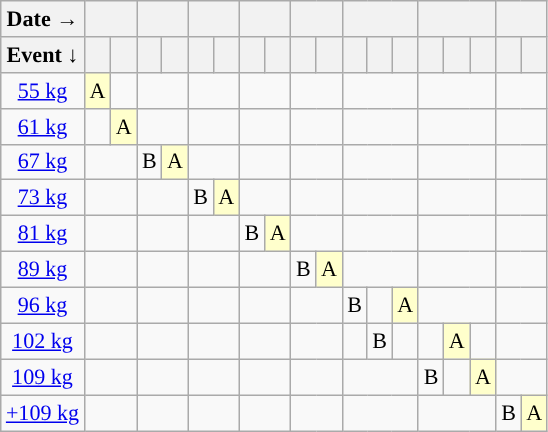<table class="wikitable" style="text-align:center; font-size:92%">
<tr>
<th>Date →</th>
<th colspan=2></th>
<th colspan=2></th>
<th colspan=2></th>
<th colspan=2></th>
<th colspan=2></th>
<th colspan=3></th>
<th colspan=3></th>
<th colspan=2></th>
</tr>
<tr>
<th>Event ↓</th>
<th></th>
<th></th>
<th></th>
<th></th>
<th></th>
<th></th>
<th></th>
<th></th>
<th></th>
<th></th>
<th></th>
<th></th>
<th></th>
<th></th>
<th></th>
<th></th>
<th></th>
<th></th>
</tr>
<tr>
<td><a href='#'>55 kg</a></td>
<td style="background-color:#ffffcc;">A</td>
<td></td>
<td colspan=2></td>
<td colspan=2></td>
<td colspan=2></td>
<td colspan=2></td>
<td colspan=3></td>
<td colspan=3></td>
<td colspan=2></td>
</tr>
<tr>
<td><a href='#'>61 kg</a></td>
<td></td>
<td style="background-color:#ffffcc;">A</td>
<td colspan=2></td>
<td colspan=2></td>
<td colspan=2></td>
<td colspan=2></td>
<td colspan=3></td>
<td colspan=3></td>
<td colspan=2></td>
</tr>
<tr>
<td><a href='#'>67 kg</a></td>
<td colspan=2></td>
<td>B</td>
<td style="background-color:#ffffcc;">A</td>
<td colspan=2></td>
<td colspan=2></td>
<td colspan=2></td>
<td colspan=3></td>
<td colspan=3></td>
<td colspan=2></td>
</tr>
<tr>
<td><a href='#'>73 kg</a></td>
<td colspan=2></td>
<td colspan=2></td>
<td>B</td>
<td style="background-color:#ffffcc;">A</td>
<td colspan=2></td>
<td colspan=2></td>
<td colspan=3></td>
<td colspan=3></td>
<td colspan=2></td>
</tr>
<tr>
<td><a href='#'>81 kg</a></td>
<td colspan=2></td>
<td colspan=2></td>
<td colspan=2></td>
<td>B</td>
<td style="background-color:#ffffcc;">A</td>
<td colspan=2></td>
<td colspan=3></td>
<td colspan=3></td>
<td colspan=2></td>
</tr>
<tr>
<td><a href='#'>89 kg</a></td>
<td colspan=2></td>
<td colspan=2></td>
<td colspan=2></td>
<td colspan=2></td>
<td>B</td>
<td style="background-color:#ffffcc;">A</td>
<td colspan=3></td>
<td colspan=3></td>
<td colspan=2></td>
</tr>
<tr>
<td><a href='#'>96 kg</a></td>
<td colspan=2></td>
<td colspan=2></td>
<td colspan=2></td>
<td colspan=2></td>
<td colspan=2></td>
<td>B</td>
<td></td>
<td style="background-color:#ffffcc;">A</td>
<td colspan=3></td>
<td colspan=2></td>
</tr>
<tr>
<td><a href='#'>102 kg</a></td>
<td colspan=2></td>
<td colspan=2></td>
<td colspan=2></td>
<td colspan=2></td>
<td colspan=2></td>
<td></td>
<td>B</td>
<td></td>
<td></td>
<td style="background-color:#ffffcc;">A</td>
<td></td>
<td colspan=2></td>
</tr>
<tr>
<td><a href='#'>109 kg</a></td>
<td colspan=2></td>
<td colspan=2></td>
<td colspan=2></td>
<td colspan=2></td>
<td colspan=2></td>
<td colspan=3></td>
<td>B</td>
<td></td>
<td style="background-color:#ffffcc;">A</td>
<td colspan=2></td>
</tr>
<tr>
<td><a href='#'>+109 kg</a></td>
<td colspan=2></td>
<td colspan=2></td>
<td colspan=2></td>
<td colspan=2></td>
<td colspan=2></td>
<td colspan=3></td>
<td colspan=3></td>
<td>B</td>
<td style="background-color:#ffffcc;">A</td>
</tr>
</table>
